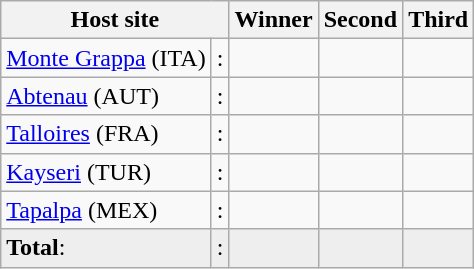<table class="wikitable">
<tr>
<th colspan=2>Host site</th>
<th>Winner</th>
<th>Second</th>
<th>Third</th>
</tr>
<tr>
<td><a href='#'>Monte Grappa</a> (ITA)</td>
<td> :</td>
<td> <br> </td>
<td> <br> </td>
<td> <br> </td>
</tr>
<tr>
<td><a href='#'>Abtenau</a> (AUT)</td>
<td> :</td>
<td> <br> </td>
<td> <br> </td>
<td> <br> </td>
</tr>
<tr>
<td><a href='#'>Talloires</a> (FRA)</td>
<td> :</td>
<td> <br> </td>
<td> <br> </td>
<td> <br> </td>
</tr>
<tr>
<td><a href='#'>Kayseri</a> (TUR)</td>
<td> :</td>
<td> <br> </td>
<td> <br> </td>
<td> <br> </td>
</tr>
<tr>
<td><a href='#'>Tapalpa</a> (MEX)</td>
<td> :</td>
<td> <br> </td>
<td> <br> </td>
<td> <br> </td>
</tr>
<tr style="background:#eee;">
<td><strong>Total</strong>:</td>
<td> :</td>
<td><strong></strong> <br> <strong></strong></td>
<td><strong></strong> <br> <strong></strong></td>
<td><strong></strong> <br> <strong></strong></td>
</tr>
</table>
